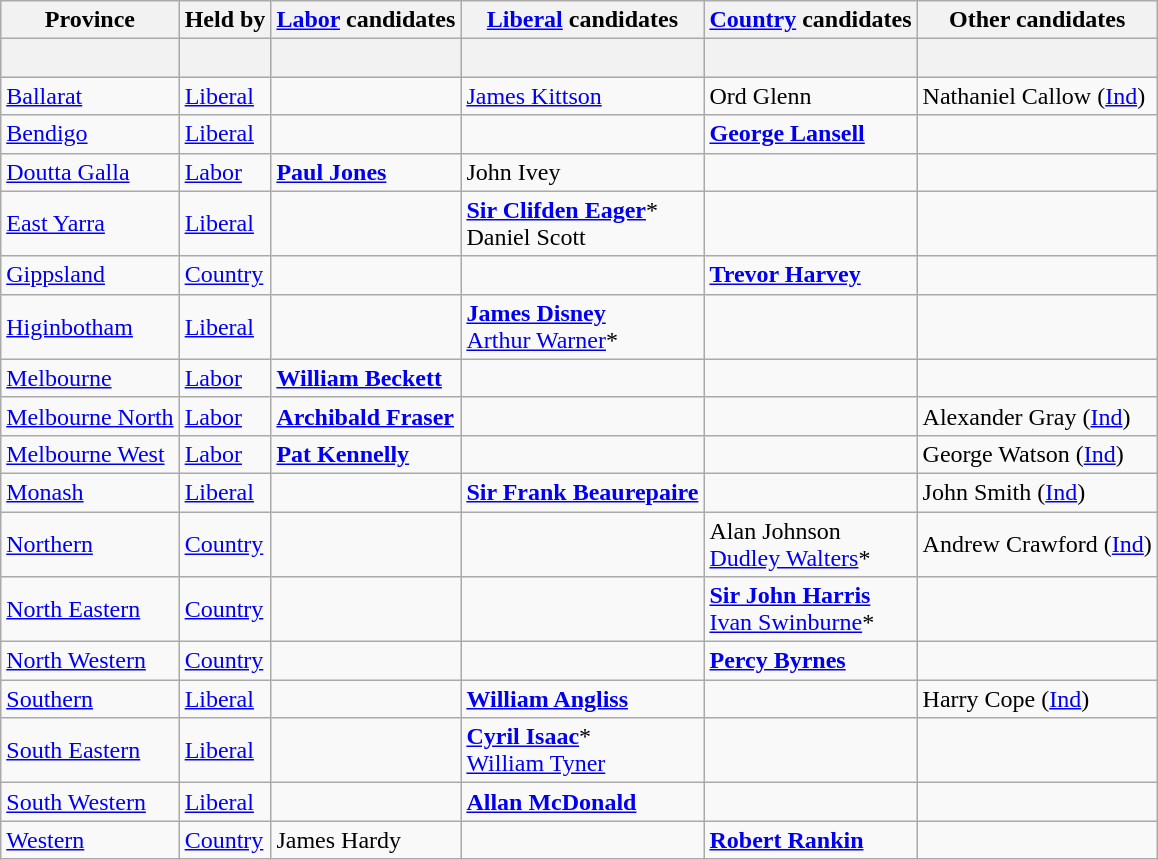<table class="wikitable">
<tr>
<th>Province</th>
<th>Held by</th>
<th><a href='#'>Labor</a> candidates</th>
<th><a href='#'>Liberal</a> candidates</th>
<th><a href='#'>Country</a> candidates</th>
<th>Other candidates</th>
</tr>
<tr bgcolor="#cccccc">
<th></th>
<th></th>
<th></th>
<th></th>
<th></th>
<th> </th>
</tr>
<tr>
<td><a href='#'>Ballarat</a></td>
<td><a href='#'>Liberal</a></td>
<td></td>
<td><a href='#'>James Kittson</a></td>
<td>Ord Glenn</td>
<td>Nathaniel Callow (<a href='#'>Ind</a>)</td>
</tr>
<tr>
<td><a href='#'>Bendigo</a></td>
<td><a href='#'>Liberal</a></td>
<td></td>
<td></td>
<td><strong><a href='#'>George Lansell</a></strong></td>
<td></td>
</tr>
<tr>
<td><a href='#'>Doutta Galla</a></td>
<td><a href='#'>Labor</a></td>
<td><strong><a href='#'>Paul Jones</a></strong></td>
<td>John Ivey</td>
<td></td>
<td></td>
</tr>
<tr>
<td><a href='#'>East Yarra</a></td>
<td><a href='#'>Liberal</a></td>
<td></td>
<td><strong><a href='#'>Sir Clifden Eager</a></strong>* <br> Daniel Scott</td>
<td></td>
<td></td>
</tr>
<tr>
<td><a href='#'>Gippsland</a></td>
<td><a href='#'>Country</a></td>
<td></td>
<td></td>
<td><strong><a href='#'>Trevor Harvey</a></strong></td>
<td></td>
</tr>
<tr>
<td><a href='#'>Higinbotham</a></td>
<td><a href='#'>Liberal</a></td>
<td></td>
<td><strong><a href='#'>James Disney</a></strong> <br> <a href='#'>Arthur Warner</a>*</td>
<td></td>
<td></td>
</tr>
<tr>
<td><a href='#'>Melbourne</a></td>
<td><a href='#'>Labor</a></td>
<td><strong><a href='#'>William Beckett</a></strong></td>
<td></td>
<td></td>
<td></td>
</tr>
<tr>
<td><a href='#'>Melbourne North</a></td>
<td><a href='#'>Labor</a></td>
<td><strong><a href='#'>Archibald Fraser</a></strong></td>
<td></td>
<td></td>
<td>Alexander Gray (<a href='#'>Ind</a>)</td>
</tr>
<tr>
<td><a href='#'>Melbourne West</a></td>
<td><a href='#'>Labor</a></td>
<td><strong><a href='#'>Pat Kennelly</a></strong></td>
<td></td>
<td></td>
<td>George Watson (<a href='#'>Ind</a>)</td>
</tr>
<tr>
<td><a href='#'>Monash</a></td>
<td><a href='#'>Liberal</a></td>
<td></td>
<td><strong><a href='#'>Sir Frank Beaurepaire</a></strong></td>
<td></td>
<td>John Smith (<a href='#'>Ind</a>)</td>
</tr>
<tr>
<td><a href='#'>Northern</a></td>
<td><a href='#'>Country</a></td>
<td></td>
<td></td>
<td>Alan Johnson <br> <a href='#'>Dudley Walters</a>*</td>
<td>Andrew Crawford (<a href='#'>Ind</a>)</td>
</tr>
<tr>
<td><a href='#'>North Eastern</a></td>
<td><a href='#'>Country</a></td>
<td></td>
<td></td>
<td><strong><a href='#'>Sir John Harris</a></strong> <br> <a href='#'>Ivan Swinburne</a>*</td>
<td></td>
</tr>
<tr>
<td><a href='#'>North Western</a></td>
<td><a href='#'>Country</a></td>
<td></td>
<td></td>
<td><strong><a href='#'>Percy Byrnes</a></strong></td>
<td></td>
</tr>
<tr>
<td><a href='#'>Southern</a></td>
<td><a href='#'>Liberal</a></td>
<td></td>
<td><strong><a href='#'>William Angliss</a></strong></td>
<td></td>
<td>Harry Cope (<a href='#'>Ind</a>)</td>
</tr>
<tr>
<td><a href='#'>South Eastern</a></td>
<td><a href='#'>Liberal</a></td>
<td></td>
<td><strong><a href='#'>Cyril Isaac</a></strong>* <br> <a href='#'>William Tyner</a></td>
<td></td>
<td></td>
</tr>
<tr>
<td><a href='#'>South Western</a></td>
<td><a href='#'>Liberal</a></td>
<td></td>
<td><strong><a href='#'>Allan McDonald</a></strong></td>
<td></td>
<td></td>
</tr>
<tr>
<td><a href='#'>Western</a></td>
<td><a href='#'>Country</a></td>
<td>James Hardy</td>
<td></td>
<td><strong><a href='#'>Robert Rankin</a></strong></td>
<td></td>
</tr>
</table>
